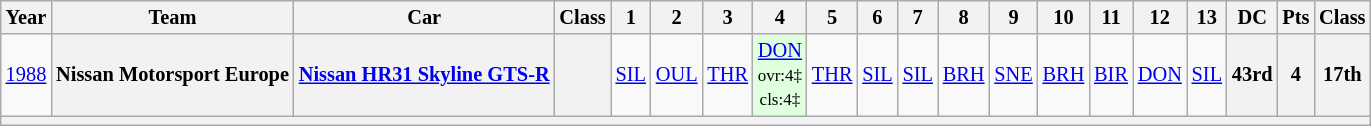<table class="wikitable" style="text-align:center; font-size:85%">
<tr>
<th>Year</th>
<th>Team</th>
<th>Car</th>
<th>Class</th>
<th>1</th>
<th>2</th>
<th>3</th>
<th>4</th>
<th>5</th>
<th>6</th>
<th>7</th>
<th>8</th>
<th>9</th>
<th>10</th>
<th>11</th>
<th>12</th>
<th>13</th>
<th>DC</th>
<th>Pts</th>
<th>Class</th>
</tr>
<tr>
<td><a href='#'>1988</a></td>
<th>Nissan Motorsport Europe</th>
<th><a href='#'>Nissan HR31 Skyline GTS-R</a></th>
<th><span></span></th>
<td><a href='#'>SIL</a></td>
<td><a href='#'>OUL</a></td>
<td><a href='#'>THR</a></td>
<td style="background:#DFFFDF;"><a href='#'>DON</a><br><small>ovr:4‡<br>cls:4‡</small></td>
<td><a href='#'>THR</a></td>
<td><a href='#'>SIL</a></td>
<td><a href='#'>SIL</a></td>
<td><a href='#'>BRH</a></td>
<td><a href='#'>SNE</a></td>
<td><a href='#'>BRH</a></td>
<td><a href='#'>BIR</a></td>
<td><a href='#'>DON</a></td>
<td><a href='#'>SIL</a></td>
<th>43rd</th>
<th>4</th>
<th>17th</th>
</tr>
<tr>
<th colspan="20"></th>
</tr>
</table>
